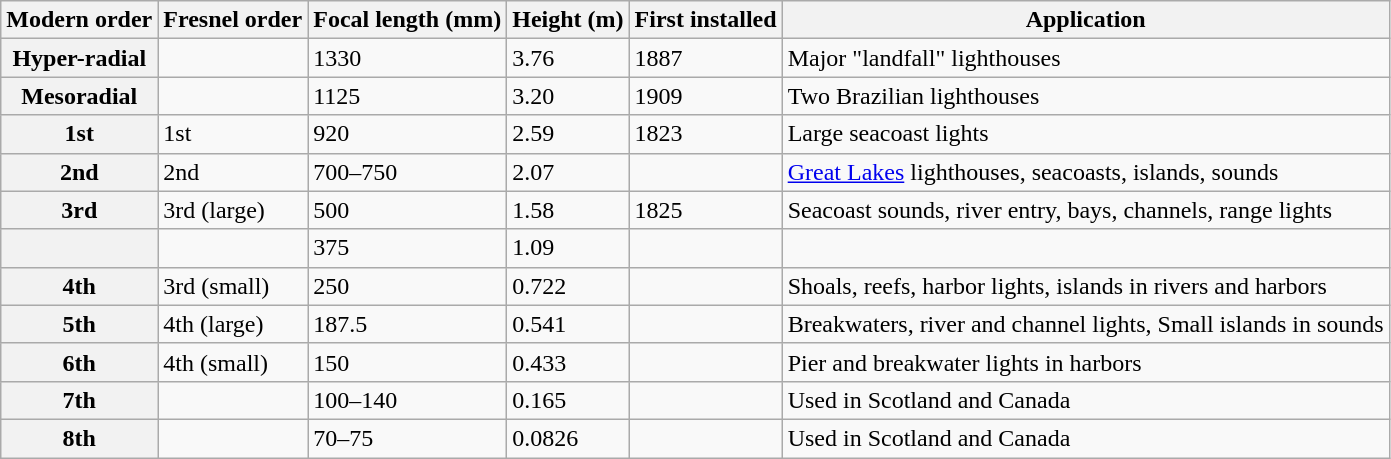<table class="wikitable plainrowheaders">
<tr>
<th scope="col">Modern order</th>
<th scope="col">Fresnel order</th>
<th scope="col">Focal length (mm)</th>
<th scope="col">Height (m)</th>
<th scope="col">First installed</th>
<th scope="col">Application</th>
</tr>
<tr>
<th scope="row">Hyper-radial</th>
<td></td>
<td>1330</td>
<td>3.76</td>
<td>1887</td>
<td>Major "landfall" lighthouses</td>
</tr>
<tr>
<th scope="row">Mesoradial</th>
<td></td>
<td>1125</td>
<td>3.20</td>
<td>1909</td>
<td>Two Brazilian lighthouses</td>
</tr>
<tr>
<th scope="row">1st</th>
<td>1st</td>
<td>920</td>
<td>2.59</td>
<td>1823</td>
<td>Large seacoast lights</td>
</tr>
<tr>
<th scope="row">2nd</th>
<td>2nd</td>
<td>700–750</td>
<td>2.07</td>
<td></td>
<td><a href='#'>Great Lakes</a> lighthouses, seacoasts, islands, sounds</td>
</tr>
<tr>
<th scope="row">3rd</th>
<td>3rd (large)</td>
<td>500</td>
<td>1.58</td>
<td>1825</td>
<td>Seacoast sounds, river entry, bays, channels, range lights</td>
</tr>
<tr>
<th scope="row"></th>
<td></td>
<td>375</td>
<td>1.09</td>
<td></td>
</tr>
<tr>
<th scope="row">4th</th>
<td>3rd (small)</td>
<td>250</td>
<td>0.722</td>
<td></td>
<td>Shoals, reefs, harbor lights, islands in rivers and harbors</td>
</tr>
<tr>
<th scope="row">5th</th>
<td>4th (large)</td>
<td>187.5</td>
<td>0.541</td>
<td></td>
<td>Breakwaters, river and channel lights, Small islands in sounds</td>
</tr>
<tr>
<th scope="row">6th</th>
<td>4th (small)</td>
<td>150</td>
<td>0.433</td>
<td></td>
<td>Pier and breakwater lights in harbors</td>
</tr>
<tr>
<th scope="row">7th</th>
<td></td>
<td>100–140</td>
<td>0.165</td>
<td></td>
<td>Used in Scotland and Canada</td>
</tr>
<tr>
<th scope="row">8th</th>
<td></td>
<td>70–75</td>
<td>0.0826</td>
<td></td>
<td>Used in Scotland and Canada</td>
</tr>
</table>
